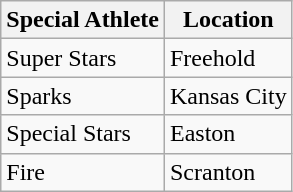<table class="wikitable">
<tr>
<th>Special Athlete</th>
<th>Location</th>
</tr>
<tr>
<td>Super Stars</td>
<td>Freehold</td>
</tr>
<tr>
<td>Sparks</td>
<td>Kansas City</td>
</tr>
<tr>
<td>Special Stars</td>
<td>Easton</td>
</tr>
<tr>
<td>Fire</td>
<td>Scranton</td>
</tr>
</table>
